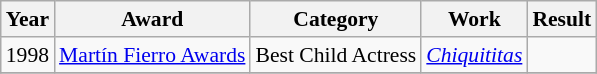<table class="wikitable" style="font-size: 90%;">
<tr>
<th>Year</th>
<th>Award</th>
<th>Category</th>
<th>Work</th>
<th>Result</th>
</tr>
<tr>
<td>1998</td>
<td><a href='#'>Martín Fierro Awards</a></td>
<td>Best Child Actress</td>
<td><em><a href='#'>Chiquititas</a></em></td>
<td></td>
</tr>
<tr>
</tr>
</table>
